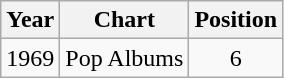<table class="wikitable">
<tr>
<th>Year</th>
<th>Chart</th>
<th>Position</th>
</tr>
<tr>
<td>1969</td>
<td>Pop Albums</td>
<td align="center">6</td>
</tr>
</table>
